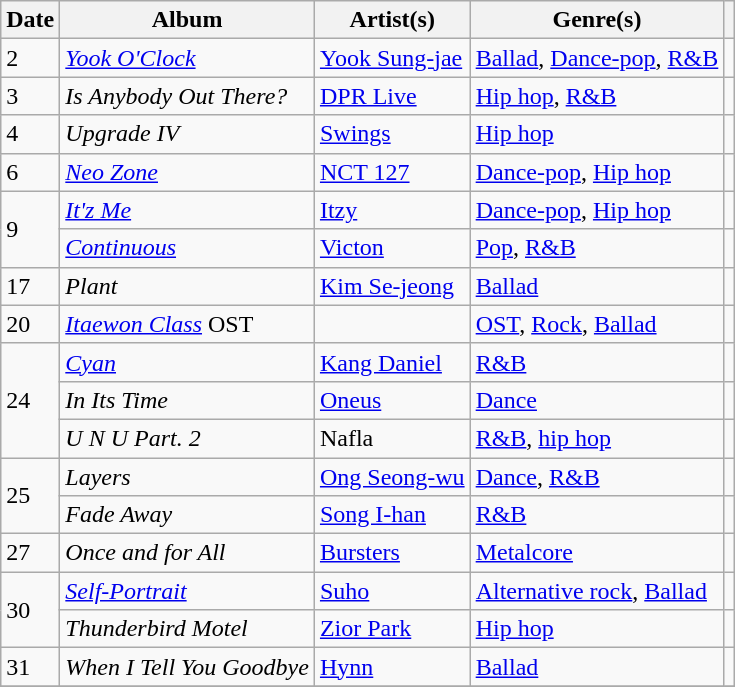<table class="wikitable">
<tr>
<th>Date</th>
<th>Album</th>
<th>Artist(s)</th>
<th>Genre(s)</th>
<th></th>
</tr>
<tr>
<td>2</td>
<td><em><a href='#'>Yook O'Clock</a></em></td>
<td><a href='#'>Yook Sung-jae</a></td>
<td><a href='#'>Ballad</a>, <a href='#'>Dance-pop</a>, <a href='#'>R&B</a></td>
<td></td>
</tr>
<tr>
<td>3</td>
<td><em>Is Anybody Out There?</em></td>
<td><a href='#'>DPR Live</a></td>
<td><a href='#'>Hip hop</a>, <a href='#'>R&B</a></td>
<td></td>
</tr>
<tr>
<td>4</td>
<td><em>Upgrade IV</em></td>
<td><a href='#'>Swings</a></td>
<td><a href='#'>Hip hop</a></td>
<td></td>
</tr>
<tr>
<td>6</td>
<td><em><a href='#'>Neo Zone</a></em></td>
<td><a href='#'>NCT 127</a></td>
<td><a href='#'>Dance-pop</a>, <a href='#'>Hip hop</a></td>
<td></td>
</tr>
<tr>
<td rowspan="2">9</td>
<td><em><a href='#'>It'z Me</a></em></td>
<td><a href='#'>Itzy</a></td>
<td><a href='#'>Dance-pop</a>, <a href='#'>Hip hop</a></td>
<td></td>
</tr>
<tr>
<td><em><a href='#'>Continuous</a></em></td>
<td><a href='#'>Victon</a></td>
<td><a href='#'>Pop</a>, <a href='#'>R&B</a></td>
<td></td>
</tr>
<tr>
<td>17</td>
<td><em>Plant</em></td>
<td><a href='#'>Kim Se-jeong</a></td>
<td><a href='#'>Ballad</a></td>
<td></td>
</tr>
<tr>
<td>20</td>
<td><em><a href='#'>Itaewon Class</a></em> OST</td>
<td></td>
<td><a href='#'>OST</a>, <a href='#'>Rock</a>, <a href='#'>Ballad</a></td>
<td></td>
</tr>
<tr>
<td rowspan="3">24</td>
<td><em><a href='#'>Cyan</a></em></td>
<td><a href='#'>Kang Daniel</a></td>
<td><a href='#'>R&B</a></td>
<td></td>
</tr>
<tr>
<td><em>In Its Time</em></td>
<td><a href='#'>Oneus</a></td>
<td><a href='#'>Dance</a></td>
<td></td>
</tr>
<tr>
<td><em>U N U Part. 2</em></td>
<td>Nafla</td>
<td><a href='#'>R&B</a>, <a href='#'>hip hop</a></td>
<td></td>
</tr>
<tr>
<td rowspan="2">25</td>
<td><em>Layers</em></td>
<td><a href='#'>Ong Seong-wu</a></td>
<td><a href='#'>Dance</a>, <a href='#'>R&B</a></td>
<td></td>
</tr>
<tr>
<td><em>Fade Away</em></td>
<td><a href='#'>Song I-han</a></td>
<td><a href='#'>R&B</a></td>
<td></td>
</tr>
<tr>
<td>27</td>
<td><em>Once and for All</em></td>
<td><a href='#'>Bursters</a></td>
<td><a href='#'>Metalcore</a></td>
<td></td>
</tr>
<tr>
<td rowspan="2">30</td>
<td><em><a href='#'>Self-Portrait</a></em></td>
<td><a href='#'>Suho</a></td>
<td><a href='#'>Alternative rock</a>, <a href='#'>Ballad</a></td>
<td></td>
</tr>
<tr>
<td><em>Thunderbird Motel</em></td>
<td><a href='#'>Zior Park</a></td>
<td><a href='#'>Hip hop</a></td>
<td></td>
</tr>
<tr>
<td>31</td>
<td><em>When I Tell You Goodbye</em></td>
<td><a href='#'>Hynn</a></td>
<td><a href='#'>Ballad</a></td>
<td></td>
</tr>
<tr>
</tr>
</table>
